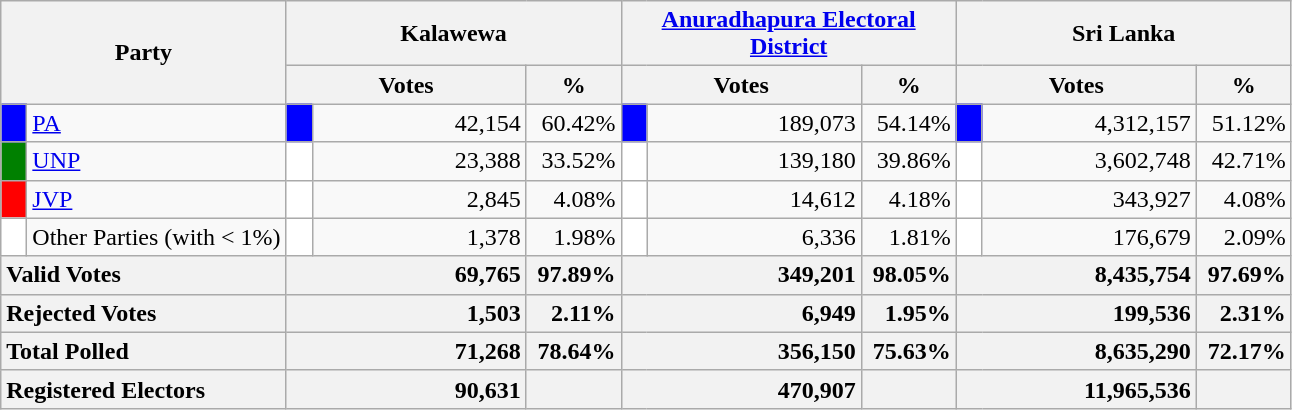<table class="wikitable">
<tr>
<th colspan="2" width="144px"rowspan="2">Party</th>
<th colspan="3" width="216px">Kalawewa</th>
<th colspan="3" width="216px"><a href='#'>Anuradhapura Electoral District</a></th>
<th colspan="3" width="216px">Sri Lanka</th>
</tr>
<tr>
<th colspan="2" width="144px">Votes</th>
<th>%</th>
<th colspan="2" width="144px">Votes</th>
<th>%</th>
<th colspan="2" width="144px">Votes</th>
<th>%</th>
</tr>
<tr>
<td style="background-color:blue;" width="10px"></td>
<td style="text-align:left;"><a href='#'>PA</a></td>
<td style="background-color:blue;" width="10px"></td>
<td style="text-align:right;">42,154</td>
<td style="text-align:right;">60.42%</td>
<td style="background-color:blue;" width="10px"></td>
<td style="text-align:right;">189,073</td>
<td style="text-align:right;">54.14%</td>
<td style="background-color:blue;" width="10px"></td>
<td style="text-align:right;">4,312,157</td>
<td style="text-align:right;">51.12%</td>
</tr>
<tr>
<td style="background-color:green;" width="10px"></td>
<td style="text-align:left;"><a href='#'>UNP</a></td>
<td style="background-color:white;" width="10px"></td>
<td style="text-align:right;">23,388</td>
<td style="text-align:right;">33.52%</td>
<td style="background-color:white;" width="10px"></td>
<td style="text-align:right;">139,180</td>
<td style="text-align:right;">39.86%</td>
<td style="background-color:white;" width="10px"></td>
<td style="text-align:right;">3,602,748</td>
<td style="text-align:right;">42.71%</td>
</tr>
<tr>
<td style="background-color:red;" width="10px"></td>
<td style="text-align:left;"><a href='#'>JVP</a></td>
<td style="background-color:white;" width="10px"></td>
<td style="text-align:right;">2,845</td>
<td style="text-align:right;">4.08%</td>
<td style="background-color:white;" width="10px"></td>
<td style="text-align:right;">14,612</td>
<td style="text-align:right;">4.18%</td>
<td style="background-color:white;" width="10px"></td>
<td style="text-align:right;">343,927</td>
<td style="text-align:right;">4.08%</td>
</tr>
<tr>
<td style="background-color:white;" width="10px"></td>
<td style="text-align:left;">Other Parties (with < 1%)</td>
<td style="background-color:white;" width="10px"></td>
<td style="text-align:right;">1,378</td>
<td style="text-align:right;">1.98%</td>
<td style="background-color:white;" width="10px"></td>
<td style="text-align:right;">6,336</td>
<td style="text-align:right;">1.81%</td>
<td style="background-color:white;" width="10px"></td>
<td style="text-align:right;">176,679</td>
<td style="text-align:right;">2.09%</td>
</tr>
<tr>
<th colspan="2" width="144px"style="text-align:left;">Valid Votes</th>
<th style="text-align:right;"colspan="2" width="144px">69,765</th>
<th style="text-align:right;">97.89%</th>
<th style="text-align:right;"colspan="2" width="144px">349,201</th>
<th style="text-align:right;">98.05%</th>
<th style="text-align:right;"colspan="2" width="144px">8,435,754</th>
<th style="text-align:right;">97.69%</th>
</tr>
<tr>
<th colspan="2" width="144px"style="text-align:left;">Rejected Votes</th>
<th style="text-align:right;"colspan="2" width="144px">1,503</th>
<th style="text-align:right;">2.11%</th>
<th style="text-align:right;"colspan="2" width="144px">6,949</th>
<th style="text-align:right;">1.95%</th>
<th style="text-align:right;"colspan="2" width="144px">199,536</th>
<th style="text-align:right;">2.31%</th>
</tr>
<tr>
<th colspan="2" width="144px"style="text-align:left;">Total Polled</th>
<th style="text-align:right;"colspan="2" width="144px">71,268</th>
<th style="text-align:right;">78.64%</th>
<th style="text-align:right;"colspan="2" width="144px">356,150</th>
<th style="text-align:right;">75.63%</th>
<th style="text-align:right;"colspan="2" width="144px">8,635,290</th>
<th style="text-align:right;">72.17%</th>
</tr>
<tr>
<th colspan="2" width="144px"style="text-align:left;">Registered Electors</th>
<th style="text-align:right;"colspan="2" width="144px">90,631</th>
<th></th>
<th style="text-align:right;"colspan="2" width="144px">470,907</th>
<th></th>
<th style="text-align:right;"colspan="2" width="144px">11,965,536</th>
<th></th>
</tr>
</table>
